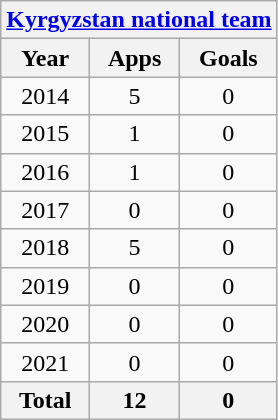<table class="wikitable" style="text-align:center">
<tr>
<th colspan=3><a href='#'>Kyrgyzstan national team</a></th>
</tr>
<tr>
<th>Year</th>
<th>Apps</th>
<th>Goals</th>
</tr>
<tr>
<td>2014</td>
<td>5</td>
<td>0</td>
</tr>
<tr>
<td>2015</td>
<td>1</td>
<td>0</td>
</tr>
<tr>
<td>2016</td>
<td>1</td>
<td>0</td>
</tr>
<tr>
<td>2017</td>
<td>0</td>
<td>0</td>
</tr>
<tr>
<td>2018</td>
<td>5</td>
<td>0</td>
</tr>
<tr>
<td>2019</td>
<td>0</td>
<td>0</td>
</tr>
<tr>
<td>2020</td>
<td>0</td>
<td>0</td>
</tr>
<tr>
<td>2021</td>
<td>0</td>
<td>0</td>
</tr>
<tr>
<th>Total</th>
<th>12</th>
<th>0</th>
</tr>
</table>
